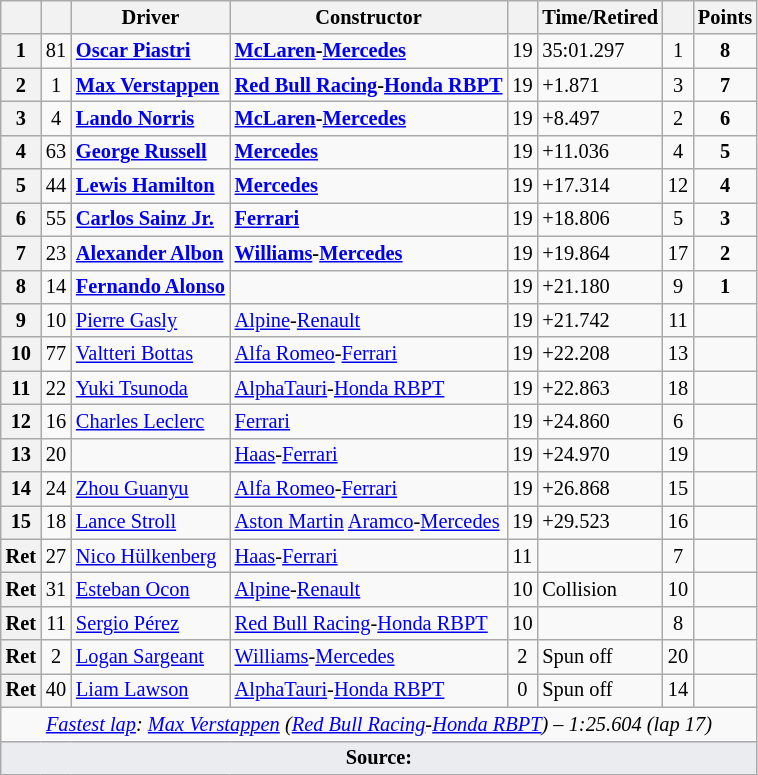<table class="wikitable sortable" style="font-size: 85%;">
<tr>
<th scope="col"></th>
<th scope="col"></th>
<th scope="col">Driver</th>
<th scope="col">Constructor</th>
<th scope="col" class="unsortable"></th>
<th scope="col" class="unsortable">Time/Retired</th>
<th scope="col"></th>
<th scope="col">Points</th>
</tr>
<tr>
<th scope="row">1</th>
<td align="center">81</td>
<td data-sort-value="pia"> <strong><a href='#'>Oscar Piastri</a></strong></td>
<td><strong><a href='#'>McLaren</a>-<a href='#'>Mercedes</a></strong></td>
<td align="center">19</td>
<td>35:01.297</td>
<td align="center">1</td>
<td align="center"><strong>8</strong></td>
</tr>
<tr>
<th scope="row">2</th>
<td align="center">1</td>
<td data-sort-value="ver"> <strong><a href='#'>Max Verstappen</a></strong></td>
<td><strong><a href='#'>Red Bull Racing</a>-<a href='#'>Honda RBPT</a></strong></td>
<td align="center">19</td>
<td>+1.871</td>
<td align="center">3</td>
<td align="center"><strong>7</strong></td>
</tr>
<tr>
<th scope="row">3</th>
<td align="center">4</td>
<td data-sort-value="nor"> <strong><a href='#'>Lando Norris</a></strong></td>
<td><strong><a href='#'>McLaren</a>-<a href='#'>Mercedes</a></strong></td>
<td align="center">19</td>
<td>+8.497</td>
<td align="center">2</td>
<td align="center"><strong>6</strong></td>
</tr>
<tr>
<th scope="row">4</th>
<td align="center">63</td>
<td data-sort-value="rus"> <strong><a href='#'>George Russell</a></strong></td>
<td><strong><a href='#'>Mercedes</a></strong></td>
<td align="center">19</td>
<td>+11.036</td>
<td align="center">4</td>
<td align="center"><strong>5</strong></td>
</tr>
<tr>
<th scope="row">5</th>
<td align="center">44</td>
<td data-sort-value="ham"> <strong><a href='#'>Lewis Hamilton</a></strong></td>
<td><strong><a href='#'>Mercedes</a></strong></td>
<td align="center">19</td>
<td>+17.314</td>
<td align="center">12</td>
<td align="center"><strong>4</strong></td>
</tr>
<tr>
<th scope="row">6</th>
<td align="center">55</td>
<td data-sort-value="sai"> <strong><a href='#'>Carlos Sainz Jr.</a></strong></td>
<td><strong><a href='#'>Ferrari</a></strong></td>
<td align="center">19</td>
<td>+18.806</td>
<td align="center">5</td>
<td align="center"><strong>3</strong></td>
</tr>
<tr>
<th scope="row">7</th>
<td align="center">23</td>
<td data-sort-value="alb"> <strong><a href='#'>Alexander Albon</a></strong></td>
<td><strong><a href='#'>Williams</a>-<a href='#'>Mercedes</a></strong></td>
<td align="center">19</td>
<td>+19.864</td>
<td align="center">17</td>
<td align="center"><strong>2</strong></td>
</tr>
<tr>
<th scope="row">8</th>
<td align="center">14</td>
<td data-sort-value="alo"> <strong><a href='#'>Fernando Alonso</a></strong></td>
<td></td>
<td align="center">19</td>
<td>+21.180</td>
<td align="center">9</td>
<td align="center"><strong>1</strong></td>
</tr>
<tr>
<th scope="row">9</th>
<td align="center">10</td>
<td data-sort-value="gas"> <a href='#'>Pierre Gasly</a></td>
<td><a href='#'>Alpine</a>-<a href='#'>Renault</a></td>
<td align="center">19</td>
<td>+21.742</td>
<td align="center">11</td>
<td align="center"></td>
</tr>
<tr>
<th scope="row">10</th>
<td align="center">77</td>
<td data-sort-value="bot"> <a href='#'>Valtteri Bottas</a></td>
<td><a href='#'>Alfa Romeo</a>-<a href='#'>Ferrari</a></td>
<td align="center">19</td>
<td>+22.208</td>
<td align="center">13</td>
<td align="center"></td>
</tr>
<tr>
<th scope="row">11</th>
<td align="center">22</td>
<td data-sort-value="tsu"> <a href='#'>Yuki Tsunoda</a></td>
<td><a href='#'>AlphaTauri</a>-<a href='#'>Honda RBPT</a></td>
<td align="center">19</td>
<td>+22.863</td>
<td align="center">18</td>
<td align="center"></td>
</tr>
<tr>
<th scope="row">12</th>
<td align="center">16</td>
<td data-sort-value="lec"> <a href='#'>Charles Leclerc</a></td>
<td><a href='#'>Ferrari</a></td>
<td align="center">19</td>
<td>+24.860</td>
<td align="center">6</td>
<td align="center"></td>
</tr>
<tr>
<th scope="row">13</th>
<td align="center">20</td>
<td data-sort-value="mag"></td>
<td><a href='#'>Haas</a>-<a href='#'>Ferrari</a></td>
<td align="center">19</td>
<td>+24.970</td>
<td align="center">19</td>
<td align="center"></td>
</tr>
<tr>
<th scope="row">14</th>
<td align="center">24</td>
<td data-sort-value="zho"> <a href='#'>Zhou Guanyu</a></td>
<td><a href='#'>Alfa Romeo</a>-<a href='#'>Ferrari</a></td>
<td align="center">19</td>
<td>+26.868</td>
<td align="center">15</td>
<td align="center"></td>
</tr>
<tr>
<th scope="row">15</th>
<td align="center">18</td>
<td data-sort-value="str"> <a href='#'>Lance Stroll</a></td>
<td><a href='#'>Aston Martin</a> <a href='#'>Aramco</a>-<a href='#'>Mercedes</a></td>
<td align="center">19</td>
<td>+29.523</td>
<td align="center">16</td>
<td align="center"></td>
</tr>
<tr>
<th scope="row">Ret</th>
<td align="center">27</td>
<td data-sort-value="hul"> <a href='#'>Nico Hülkenberg</a></td>
<td><a href='#'>Haas</a>-<a href='#'>Ferrari</a></td>
<td align="center">11</td>
<td></td>
<td align="center">7</td>
<td align="center"></td>
</tr>
<tr>
<th scope="row">Ret</th>
<td align="center">31</td>
<td data-sort-value="oco"> <a href='#'>Esteban Ocon</a></td>
<td><a href='#'>Alpine</a>-<a href='#'>Renault</a></td>
<td align="center">10</td>
<td>Collision</td>
<td align="center">10</td>
<td align="center"></td>
</tr>
<tr>
<th scope="row">Ret</th>
<td align="center">11</td>
<td data-sort-value="per"> <a href='#'>Sergio Pérez</a></td>
<td><a href='#'>Red Bull Racing</a>-<a href='#'>Honda RBPT</a></td>
<td align="center">10</td>
<td></td>
<td align="center">8</td>
<td align="center"></td>
</tr>
<tr>
<th scope="row">Ret</th>
<td align="center">2</td>
<td data-sort-value="sar"> <a href='#'>Logan Sargeant</a></td>
<td><a href='#'>Williams</a>-<a href='#'>Mercedes</a></td>
<td align="center">2</td>
<td>Spun off</td>
<td align="center">20</td>
<td align="center"></td>
</tr>
<tr>
<th scope="row">Ret</th>
<td align="center">40</td>
<td data-sort-value="law"> <a href='#'>Liam Lawson</a></td>
<td><a href='#'>AlphaTauri</a>-<a href='#'>Honda RBPT</a></td>
<td align="center">0</td>
<td>Spun off</td>
<td align="center">14</td>
<td align="center"></td>
</tr>
<tr class="sortbottom">
<td colspan="8" align="center"><em><a href='#'>Fastest lap</a>:</em>  <em><a href='#'>Max Verstappen</a> (<a href='#'>Red Bull Racing</a>-<a href='#'>Honda RBPT</a>) – 1:25.604 (lap 17)</em></td>
</tr>
<tr class="sortbottom">
<td colspan="8" style="background-color:#EAECF0;text-align:center"><strong>Source:</strong></td>
</tr>
</table>
